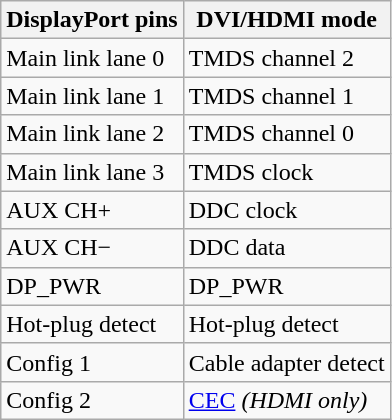<table class="wikitable floatright">
<tr>
<th>DisplayPort pins</th>
<th>DVI/HDMI mode</th>
</tr>
<tr>
<td>Main link lane 0</td>
<td>TMDS channel 2</td>
</tr>
<tr>
<td>Main link lane 1</td>
<td>TMDS channel 1</td>
</tr>
<tr>
<td>Main link lane 2</td>
<td>TMDS channel 0</td>
</tr>
<tr>
<td>Main link lane 3</td>
<td>TMDS clock</td>
</tr>
<tr>
<td>AUX CH+</td>
<td>DDC clock</td>
</tr>
<tr>
<td>AUX CH−</td>
<td>DDC data</td>
</tr>
<tr>
<td>DP_PWR</td>
<td>DP_PWR</td>
</tr>
<tr>
<td>Hot-plug detect</td>
<td>Hot-plug detect</td>
</tr>
<tr>
<td>Config 1</td>
<td>Cable adapter detect</td>
</tr>
<tr>
<td>Config 2</td>
<td><a href='#'>CEC</a> <em>(HDMI only)</em></td>
</tr>
</table>
